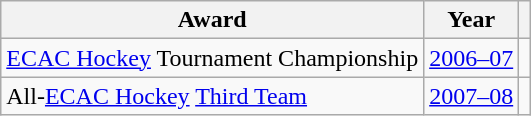<table class="wikitable">
<tr>
<th>Award</th>
<th>Year</th>
<th></th>
</tr>
<tr>
<td><a href='#'>ECAC Hockey</a> Tournament Championship</td>
<td><a href='#'>2006–07</a></td>
<td></td>
</tr>
<tr>
<td>All-<a href='#'>ECAC Hockey</a> <a href='#'>Third Team</a></td>
<td><a href='#'>2007–08</a></td>
<td></td>
</tr>
</table>
